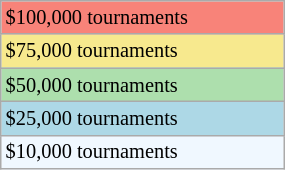<table class="wikitable" style="font-size:85%; width:15%;">
<tr style="background:#f88379;">
<td>$100,000 tournaments</td>
</tr>
<tr style="background:#f7e98e;">
<td>$75,000 tournaments</td>
</tr>
<tr style="background:#addfad;">
<td>$50,000 tournaments</td>
</tr>
<tr style="background:lightblue;">
<td>$25,000 tournaments</td>
</tr>
<tr style="background:#f0f8ff;">
<td>$10,000 tournaments</td>
</tr>
</table>
